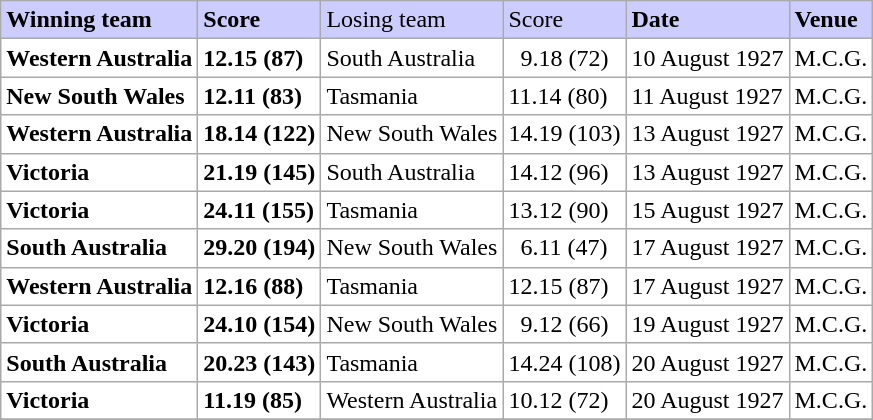<table class="wikitable">
<tr bgcolor="#CCCCFF">
<td><strong>Winning team</strong></td>
<td><strong>Score</strong></td>
<td>Losing team</td>
<td>Score</td>
<td><strong>Date</strong></td>
<td><strong>Venue</strong></td>
</tr>
<tr bgcolor="#FFFFFF">
<td><strong>Western Australia</strong></td>
<td><strong>12.15 (87)</strong></td>
<td>South Australia</td>
<td>  9.18 (72)</td>
<td>10 August 1927</td>
<td>M.C.G.</td>
</tr>
<tr bgcolor="#FFFFFF">
<td><strong>New South Wales</strong></td>
<td><strong>12.11 (83)</strong></td>
<td>Tasmania</td>
<td>11.14 (80)</td>
<td>11 August 1927</td>
<td>M.C.G.</td>
</tr>
<tr bgcolor="#FFFFFF">
<td><strong>Western Australia</strong></td>
<td><strong>18.14 (122)</strong></td>
<td>New South Wales</td>
<td>14.19 (103)</td>
<td>13 August 1927</td>
<td>M.C.G.</td>
</tr>
<tr bgcolor="#FFFFFF">
<td><strong>Victoria</strong></td>
<td><strong>21.19 (145)</strong></td>
<td>South Australia</td>
<td>14.12 (96)</td>
<td>13 August 1927</td>
<td>M.C.G.</td>
</tr>
<tr bgcolor="#FFFFFF">
<td><strong>Victoria</strong></td>
<td><strong>24.11 (155)</strong></td>
<td>Tasmania</td>
<td>13.12 (90)</td>
<td>15 August 1927</td>
<td>M.C.G.</td>
</tr>
<tr bgcolor="#FFFFFF">
<td><strong>South Australia</strong></td>
<td><strong>29.20 (194)</strong></td>
<td>New South Wales</td>
<td>  6.11 (47)</td>
<td>17 August 1927</td>
<td>M.C.G.</td>
</tr>
<tr bgcolor="#FFFFFF">
<td><strong>Western Australia</strong></td>
<td><strong>12.16 (88)</strong></td>
<td>Tasmania</td>
<td>12.15 (87)</td>
<td>17 August 1927</td>
<td>M.C.G.</td>
</tr>
<tr bgcolor="#FFFFFF">
<td><strong>Victoria</strong></td>
<td><strong>24.10 (154)</strong></td>
<td>New South Wales</td>
<td>  9.12 (66)</td>
<td>19 August 1927</td>
<td>M.C.G.</td>
</tr>
<tr bgcolor="#FFFFFF">
<td><strong>South Australia</strong></td>
<td><strong>20.23 (143)</strong></td>
<td>Tasmania</td>
<td>14.24 (108)</td>
<td>20 August 1927</td>
<td>M.C.G.</td>
</tr>
<tr bgcolor="#FFFFFF">
<td><strong>Victoria</strong></td>
<td><strong>11.19 (85)</strong></td>
<td>Western Australia</td>
<td>10.12 (72)</td>
<td>20 August 1927</td>
<td>M.C.G.</td>
</tr>
<tr>
</tr>
</table>
